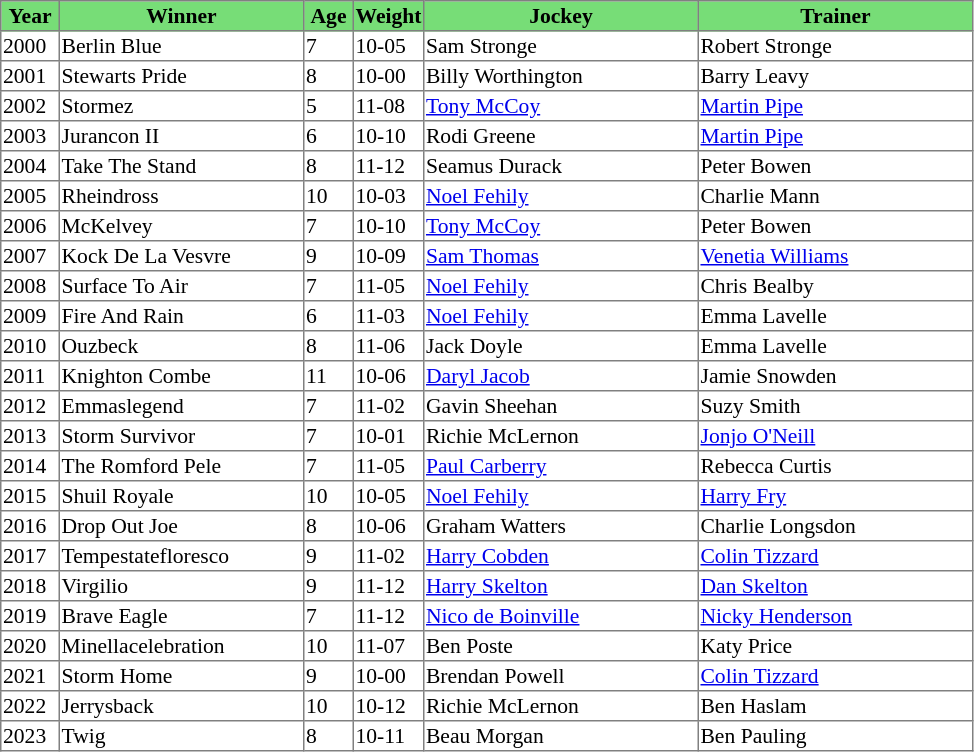<table class = "sortable" | border="1" style="border-collapse: collapse; font-size:90%">
<tr bgcolor="#77dd77" align="center">
<th style="width:36px"><strong>Year</strong></th>
<th style="width:160px"><strong>Winner</strong></th>
<th style="width:30px"><strong>Age</strong></th>
<th style="width:40px"><strong>Weight</strong></th>
<th style="width:180px"><strong>Jockey</strong></th>
<th style="width:180px"><strong>Trainer</strong></th>
</tr>
<tr>
<td>2000</td>
<td>Berlin Blue</td>
<td>7</td>
<td>10-05</td>
<td>Sam Stronge</td>
<td>Robert Stronge</td>
</tr>
<tr>
<td>2001</td>
<td>Stewarts Pride </td>
<td>8</td>
<td>10-00</td>
<td>Billy Worthington</td>
<td>Barry Leavy</td>
</tr>
<tr>
<td>2002</td>
<td>Stormez</td>
<td>5</td>
<td>11-08</td>
<td><a href='#'>Tony McCoy</a></td>
<td><a href='#'>Martin Pipe</a></td>
</tr>
<tr>
<td>2003</td>
<td>Jurancon II</td>
<td>6</td>
<td>10-10</td>
<td>Rodi Greene</td>
<td><a href='#'>Martin Pipe</a></td>
</tr>
<tr>
<td>2004</td>
<td>Take The Stand</td>
<td>8</td>
<td>11-12</td>
<td>Seamus Durack</td>
<td>Peter Bowen</td>
</tr>
<tr>
<td>2005</td>
<td>Rheindross</td>
<td>10</td>
<td>10-03</td>
<td><a href='#'>Noel Fehily</a></td>
<td>Charlie Mann</td>
</tr>
<tr>
<td>2006</td>
<td>McKelvey</td>
<td>7</td>
<td>10-10</td>
<td><a href='#'>Tony McCoy</a></td>
<td>Peter Bowen</td>
</tr>
<tr>
<td>2007</td>
<td>Kock De La Vesvre</td>
<td>9</td>
<td>10-09</td>
<td><a href='#'>Sam Thomas</a></td>
<td><a href='#'>Venetia Williams</a></td>
</tr>
<tr>
<td>2008</td>
<td>Surface To Air</td>
<td>7</td>
<td>11-05</td>
<td><a href='#'>Noel Fehily</a></td>
<td>Chris Bealby</td>
</tr>
<tr>
<td>2009</td>
<td>Fire And Rain</td>
<td>6</td>
<td>11-03</td>
<td><a href='#'>Noel Fehily</a></td>
<td>Emma Lavelle</td>
</tr>
<tr>
<td>2010</td>
<td>Ouzbeck</td>
<td>8</td>
<td>11-06</td>
<td>Jack Doyle</td>
<td>Emma Lavelle</td>
</tr>
<tr>
<td>2011</td>
<td>Knighton Combe</td>
<td>11</td>
<td>10-06</td>
<td><a href='#'>Daryl Jacob</a></td>
<td>Jamie Snowden</td>
</tr>
<tr>
<td>2012</td>
<td>Emmaslegend</td>
<td>7</td>
<td>11-02</td>
<td>Gavin Sheehan</td>
<td>Suzy Smith</td>
</tr>
<tr>
<td>2013</td>
<td>Storm Survivor</td>
<td>7</td>
<td>10-01</td>
<td>Richie McLernon</td>
<td><a href='#'>Jonjo O'Neill</a></td>
</tr>
<tr>
<td>2014</td>
<td>The Romford Pele</td>
<td>7</td>
<td>11-05</td>
<td><a href='#'>Paul Carberry</a></td>
<td>Rebecca Curtis</td>
</tr>
<tr>
<td>2015</td>
<td>Shuil Royale</td>
<td>10</td>
<td>10-05</td>
<td><a href='#'>Noel Fehily</a></td>
<td><a href='#'>Harry Fry</a></td>
</tr>
<tr>
<td>2016</td>
<td>Drop Out Joe</td>
<td>8</td>
<td>10-06</td>
<td>Graham Watters</td>
<td>Charlie Longsdon</td>
</tr>
<tr>
<td>2017</td>
<td>Tempestatefloresco</td>
<td>9</td>
<td>11-02</td>
<td><a href='#'>Harry Cobden</a></td>
<td><a href='#'>Colin Tizzard</a></td>
</tr>
<tr>
<td>2018</td>
<td>Virgilio</td>
<td>9</td>
<td>11-12</td>
<td><a href='#'>Harry Skelton</a></td>
<td><a href='#'>Dan Skelton</a></td>
</tr>
<tr>
<td>2019</td>
<td>Brave Eagle</td>
<td>7</td>
<td>11-12</td>
<td><a href='#'>Nico de Boinville</a></td>
<td><a href='#'>Nicky Henderson</a></td>
</tr>
<tr>
<td>2020</td>
<td>Minellacelebration</td>
<td>10</td>
<td>11-07</td>
<td>Ben Poste</td>
<td>Katy Price</td>
</tr>
<tr>
<td>2021</td>
<td>Storm Home</td>
<td>9</td>
<td>10-00</td>
<td>Brendan Powell</td>
<td><a href='#'>Colin Tizzard</a></td>
</tr>
<tr>
<td>2022</td>
<td>Jerrysback</td>
<td>10</td>
<td>10-12</td>
<td>Richie McLernon</td>
<td>Ben Haslam</td>
</tr>
<tr>
<td>2023</td>
<td>Twig</td>
<td>8</td>
<td>10-11</td>
<td>Beau Morgan</td>
<td>Ben Pauling</td>
</tr>
</table>
